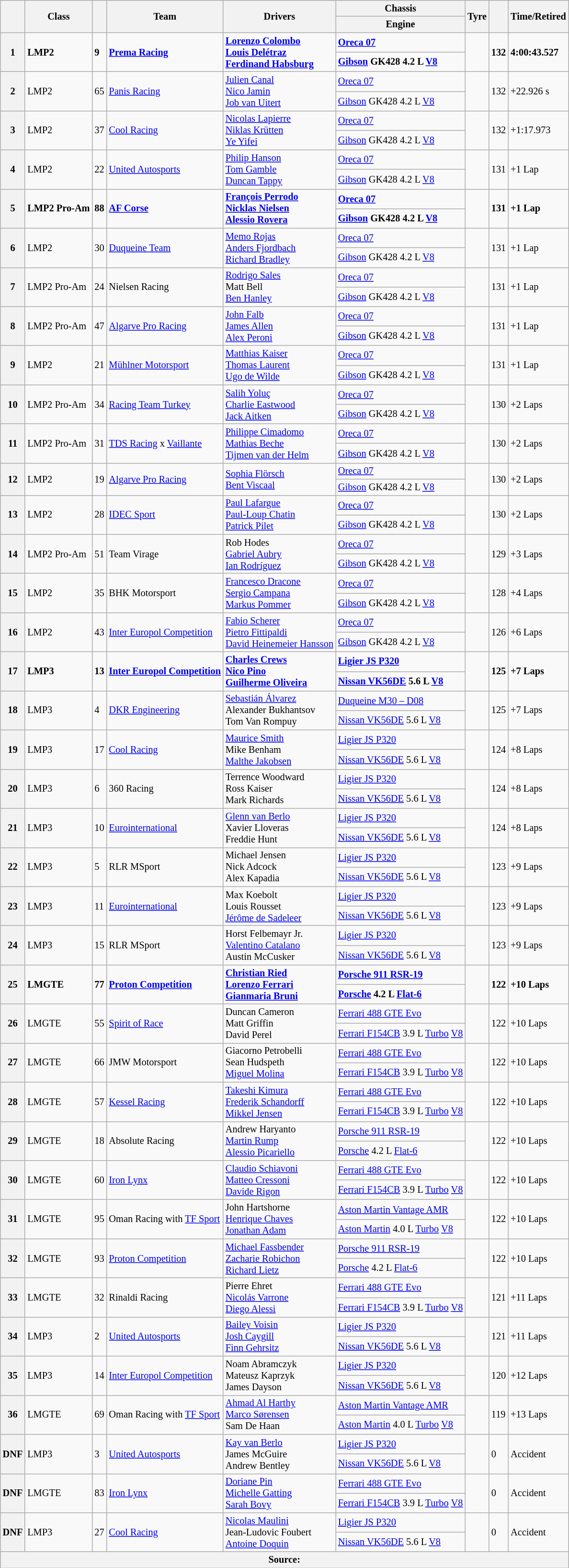<table class="wikitable" style="font-size:85%;">
<tr>
<th rowspan="2"></th>
<th rowspan="2">Class</th>
<th rowspan="2"></th>
<th rowspan="2">Team</th>
<th rowspan="2">Drivers</th>
<th>Chassis</th>
<th rowspan="2">Tyre</th>
<th rowspan="2"></th>
<th rowspan="2">Time/Retired</th>
</tr>
<tr>
<th>Engine</th>
</tr>
<tr>
<th rowspan="2">1</th>
<td rowspan="2"><strong>LMP2</strong></td>
<td rowspan="2"><strong>9</strong></td>
<td rowspan="2"><strong> <a href='#'>Prema Racing</a></strong></td>
<td rowspan="2"><strong> <a href='#'>Lorenzo Colombo</a><br> <a href='#'>Louis Delétraz</a><br> <a href='#'>Ferdinand Habsburg</a></strong></td>
<td><strong><a href='#'>Oreca 07</a></strong></td>
<td rowspan="2"></td>
<td rowspan="2"><strong>132</strong></td>
<td rowspan="2"><strong>4:00:43.527</strong></td>
</tr>
<tr>
<td><strong><a href='#'>Gibson</a> GK428 4.2 L <a href='#'>V8</a></strong></td>
</tr>
<tr>
<th rowspan="2">2</th>
<td rowspan="2">LMP2</td>
<td rowspan="2">65</td>
<td rowspan="2"> <a href='#'>Panis Racing</a></td>
<td rowspan="2"> <a href='#'>Julien Canal</a><br> <a href='#'>Nico Jamin</a><br> <a href='#'>Job van Uitert</a></td>
<td><a href='#'>Oreca 07</a></td>
<td rowspan="2"></td>
<td rowspan="2">132</td>
<td rowspan="2">+22.926 s</td>
</tr>
<tr>
<td><a href='#'>Gibson</a> GK428 4.2 L <a href='#'>V8</a></td>
</tr>
<tr>
<th rowspan="2">3</th>
<td rowspan="2">LMP2</td>
<td rowspan="2">37</td>
<td rowspan="2"> <a href='#'>Cool Racing</a></td>
<td rowspan="2"> <a href='#'>Nicolas Lapierre</a><br> <a href='#'>Niklas Krütten</a><br> <a href='#'>Ye Yifei</a></td>
<td><a href='#'>Oreca 07</a></td>
<td rowspan="2"></td>
<td rowspan="2">132</td>
<td rowspan="2">+1:17.973</td>
</tr>
<tr>
<td><a href='#'>Gibson</a> GK428 4.2 L <a href='#'>V8</a></td>
</tr>
<tr>
<th rowspan="2">4</th>
<td rowspan="2">LMP2</td>
<td rowspan="2">22</td>
<td rowspan="2"> <a href='#'>United Autosports</a></td>
<td rowspan="2"> <a href='#'>Philip Hanson</a><br> <a href='#'>Tom Gamble</a><br> <a href='#'>Duncan Tappy</a></td>
<td><a href='#'>Oreca 07</a></td>
<td rowspan="2"></td>
<td rowspan="2">131</td>
<td rowspan="2">+1 Lap</td>
</tr>
<tr>
<td><a href='#'>Gibson</a> GK428 4.2 L <a href='#'>V8</a></td>
</tr>
<tr>
<th rowspan="2">5</th>
<td rowspan="2"><strong>LMP2 Pro-Am</strong></td>
<td rowspan="2"><strong>88</strong></td>
<td rowspan="2"><strong> <a href='#'>AF Corse</a></strong></td>
<td rowspan="2"><strong> <a href='#'>François Perrodo</a><br> <a href='#'>Nicklas Nielsen</a><br> <a href='#'>Alessio Rovera</a></strong></td>
<td><strong><a href='#'>Oreca 07</a></strong></td>
<td rowspan="2"></td>
<td rowspan="2"><strong>131</strong></td>
<td rowspan="2"><strong>+1 Lap</strong></td>
</tr>
<tr>
<td><strong><a href='#'>Gibson</a> GK428 4.2 L <a href='#'>V8</a></strong></td>
</tr>
<tr>
<th rowspan="2">6</th>
<td rowspan="2">LMP2</td>
<td rowspan="2">30</td>
<td rowspan="2"> <a href='#'>Duqueine Team</a></td>
<td rowspan="2"> <a href='#'>Memo Rojas</a><br> <a href='#'>Anders Fjordbach</a><br> <a href='#'>Richard Bradley</a></td>
<td><a href='#'>Oreca 07</a></td>
<td rowspan="2"></td>
<td rowspan="2">131</td>
<td rowspan="2">+1 Lap</td>
</tr>
<tr>
<td><a href='#'>Gibson</a> GK428 4.2 L <a href='#'>V8</a></td>
</tr>
<tr>
<th rowspan="2">7</th>
<td rowspan="2">LMP2 Pro-Am</td>
<td rowspan="2">24</td>
<td rowspan="2"> Nielsen Racing</td>
<td rowspan="2"> <a href='#'>Rodrigo Sales</a><br> Matt Bell<br> <a href='#'>Ben Hanley</a></td>
<td><a href='#'>Oreca 07</a></td>
<td rowspan="2"></td>
<td rowspan="2">131</td>
<td rowspan="2">+1 Lap</td>
</tr>
<tr>
<td><a href='#'>Gibson</a> GK428 4.2 L <a href='#'>V8</a></td>
</tr>
<tr>
<th rowspan="2">8</th>
<td rowspan="2">LMP2 Pro-Am</td>
<td rowspan="2">47</td>
<td rowspan="2"> <a href='#'>Algarve Pro Racing</a></td>
<td rowspan="2"> <a href='#'>John Falb</a><br> <a href='#'>James Allen</a><br> <a href='#'>Alex Peroni</a></td>
<td><a href='#'>Oreca 07</a></td>
<td rowspan="2"></td>
<td rowspan="2">131</td>
<td rowspan="2">+1 Lap</td>
</tr>
<tr>
<td><a href='#'>Gibson</a> GK428 4.2 L <a href='#'>V8</a></td>
</tr>
<tr>
<th rowspan="2">9</th>
<td rowspan="2">LMP2</td>
<td rowspan="2">21</td>
<td rowspan="2"> <a href='#'>Mühlner Motorsport</a></td>
<td rowspan="2"> <a href='#'>Matthias Kaiser</a><br> <a href='#'>Thomas Laurent</a><br> <a href='#'>Ugo de Wilde</a></td>
<td><a href='#'>Oreca 07</a></td>
<td rowspan="2"></td>
<td rowspan="2">131</td>
<td rowspan="2">+1 Lap</td>
</tr>
<tr>
<td><a href='#'>Gibson</a> GK428 4.2 L <a href='#'>V8</a></td>
</tr>
<tr>
<th rowspan="2">10</th>
<td rowspan="2">LMP2 Pro-Am</td>
<td rowspan="2">34</td>
<td rowspan="2"> <a href='#'>Racing Team Turkey</a></td>
<td rowspan="2"> <a href='#'>Salih Yoluç</a><br> <a href='#'>Charlie Eastwood</a><br> <a href='#'>Jack Aitken</a></td>
<td><a href='#'>Oreca 07</a></td>
<td rowspan="2"></td>
<td rowspan="2">130</td>
<td rowspan="2">+2 Laps</td>
</tr>
<tr>
<td><a href='#'>Gibson</a> GK428 4.2 L <a href='#'>V8</a></td>
</tr>
<tr>
<th rowspan="2">11</th>
<td rowspan="2">LMP2 Pro-Am</td>
<td rowspan="2">31</td>
<td rowspan="2"> <a href='#'>TDS Racing</a> x <a href='#'>Vaillante</a></td>
<td rowspan="2"> <a href='#'>Philippe Cimadomo</a><br> <a href='#'>Mathias Beche</a><br> <a href='#'>Tijmen van der Helm</a></td>
<td><a href='#'>Oreca 07</a></td>
<td rowspan="2"></td>
<td rowspan="2">130</td>
<td rowspan="2">+2 Laps</td>
</tr>
<tr>
<td><a href='#'>Gibson</a> GK428 4.2 L <a href='#'>V8</a></td>
</tr>
<tr>
<th rowspan="2">12</th>
<td rowspan="2">LMP2</td>
<td rowspan="2">19</td>
<td rowspan="2"> <a href='#'>Algarve Pro Racing</a></td>
<td rowspan="2"> <a href='#'>Sophia Flörsch</a><br> <a href='#'>Bent Viscaal</a></td>
<td><a href='#'>Oreca 07</a></td>
<td rowspan="2"></td>
<td rowspan="2">130</td>
<td rowspan="2">+2 Laps</td>
</tr>
<tr>
<td><a href='#'>Gibson</a> GK428 4.2 L <a href='#'>V8</a></td>
</tr>
<tr>
<th rowspan="2">13</th>
<td rowspan="2">LMP2</td>
<td rowspan="2">28</td>
<td rowspan="2"> <a href='#'>IDEC Sport</a></td>
<td rowspan="2"> <a href='#'>Paul Lafargue</a><br> <a href='#'>Paul-Loup Chatin</a><br> <a href='#'>Patrick Pilet</a></td>
<td><a href='#'>Oreca 07</a></td>
<td rowspan="2"></td>
<td rowspan="2">130</td>
<td rowspan="2">+2 Laps</td>
</tr>
<tr>
<td><a href='#'>Gibson</a> GK428 4.2 L <a href='#'>V8</a></td>
</tr>
<tr>
<th rowspan="2">14</th>
<td rowspan="2">LMP2 Pro-Am</td>
<td rowspan="2">51</td>
<td rowspan="2"> Team Virage</td>
<td rowspan="2"> Rob Hodes<br> <a href='#'>Gabriel Aubry</a><br> <a href='#'>Ian Rodríguez</a></td>
<td><a href='#'>Oreca 07</a></td>
<td rowspan="2"></td>
<td rowspan="2">129</td>
<td rowspan="2">+3 Laps</td>
</tr>
<tr>
<td><a href='#'>Gibson</a> GK428 4.2 L <a href='#'>V8</a></td>
</tr>
<tr>
<th rowspan="2">15</th>
<td rowspan="2">LMP2</td>
<td rowspan="2">35</td>
<td rowspan="2"> BHK Motorsport</td>
<td rowspan="2"> <a href='#'>Francesco Dracone</a><br> <a href='#'>Sergio Campana</a><br> <a href='#'>Markus Pommer</a></td>
<td><a href='#'>Oreca 07</a></td>
<td rowspan="2"></td>
<td rowspan="2">128</td>
<td rowspan="2">+4 Laps</td>
</tr>
<tr>
<td><a href='#'>Gibson</a> GK428 4.2 L <a href='#'>V8</a></td>
</tr>
<tr>
<th rowspan="2">16</th>
<td rowspan="2">LMP2</td>
<td rowspan="2">43</td>
<td rowspan="2"> <a href='#'>Inter Europol Competition</a></td>
<td rowspan="2"> <a href='#'>Fabio Scherer</a><br> <a href='#'>Pietro Fittipaldi</a><br> <a href='#'>David Heinemeier Hansson</a></td>
<td><a href='#'>Oreca 07</a></td>
<td rowspan="2"></td>
<td rowspan="2">126</td>
<td rowspan="2">+6 Laps</td>
</tr>
<tr>
<td><a href='#'>Gibson</a> GK428 4.2 L <a href='#'>V8</a></td>
</tr>
<tr>
<th rowspan="2">17</th>
<td rowspan="2"><strong>LMP3</strong></td>
<td rowspan="2"><strong>13</strong></td>
<td rowspan="2"><strong> <a href='#'>Inter Europol Competition</a></strong></td>
<td rowspan="2"><strong> <a href='#'>Charles Crews</a><br> <a href='#'>Nico Pino</a><br> <a href='#'>Guilherme Oliveira</a></strong></td>
<td><strong><a href='#'>Ligier JS P320</a></strong></td>
<td rowspan="2"></td>
<td rowspan="2"><strong>125</strong></td>
<td rowspan="2"><strong>+7 Laps</strong></td>
</tr>
<tr>
<td><strong><a href='#'>Nissan VK56DE</a> 5.6 L <a href='#'>V8</a></strong></td>
</tr>
<tr>
<th rowspan="2">18</th>
<td rowspan="2">LMP3</td>
<td rowspan="2">4</td>
<td rowspan="2"> <a href='#'>DKR Engineering</a></td>
<td rowspan="2"> <a href='#'>Sebastián Álvarez</a><br> Alexander Bukhantsov<br> Tom Van Rompuy</td>
<td><a href='#'>Duqueine M30 – D08</a></td>
<td rowspan="2"></td>
<td rowspan="2">125</td>
<td rowspan="2">+7 Laps</td>
</tr>
<tr>
<td><a href='#'>Nissan VK56DE</a> 5.6 L <a href='#'>V8</a></td>
</tr>
<tr>
<th rowspan="2">19</th>
<td rowspan="2">LMP3</td>
<td rowspan="2">17</td>
<td rowspan="2"> <a href='#'>Cool Racing</a></td>
<td rowspan="2"> <a href='#'>Maurice Smith</a><br> Mike Benham<br> <a href='#'>Malthe Jakobsen</a></td>
<td><a href='#'>Ligier JS P320</a></td>
<td rowspan="2"></td>
<td rowspan="2">124</td>
<td rowspan="2">+8 Laps</td>
</tr>
<tr>
<td><a href='#'>Nissan VK56DE</a> 5.6 L <a href='#'>V8</a></td>
</tr>
<tr>
<th rowspan="2">20</th>
<td rowspan="2">LMP3</td>
<td rowspan="2">6</td>
<td rowspan="2"> 360 Racing</td>
<td rowspan="2"> Terrence Woodward<br> Ross Kaiser<br> Mark Richards</td>
<td><a href='#'>Ligier JS P320</a></td>
<td rowspan="2"></td>
<td rowspan="2">124</td>
<td rowspan="2">+8 Laps</td>
</tr>
<tr>
<td><a href='#'>Nissan VK56DE</a> 5.6 L <a href='#'>V8</a></td>
</tr>
<tr>
<th rowspan="2">21</th>
<td rowspan="2">LMP3</td>
<td rowspan="2">10</td>
<td rowspan="2"> <a href='#'>Eurointernational</a></td>
<td rowspan="2"> <a href='#'>Glenn van Berlo</a><br> Xavier Lloveras<br> Freddie Hunt</td>
<td><a href='#'>Ligier JS P320</a></td>
<td rowspan="2"></td>
<td rowspan="2">124</td>
<td rowspan="2">+8 Laps</td>
</tr>
<tr>
<td><a href='#'>Nissan VK56DE</a> 5.6 L <a href='#'>V8</a></td>
</tr>
<tr>
<th rowspan="2">22</th>
<td rowspan="2">LMP3</td>
<td rowspan="2">5</td>
<td rowspan="2"> RLR MSport</td>
<td rowspan="2"> Michael Jensen<br> Nick Adcock<br> Alex Kapadia</td>
<td><a href='#'>Ligier JS P320</a></td>
<td rowspan="2"></td>
<td rowspan="2">123</td>
<td rowspan="2">+9 Laps</td>
</tr>
<tr>
<td><a href='#'>Nissan VK56DE</a> 5.6 L <a href='#'>V8</a></td>
</tr>
<tr>
<th rowspan="2">23</th>
<td rowspan="2">LMP3</td>
<td rowspan="2">11</td>
<td rowspan="2"> <a href='#'>Eurointernational</a></td>
<td rowspan="2"> Max Koebolt<br> Louis Rousset<br> <a href='#'>Jérôme de Sadeleer</a></td>
<td><a href='#'>Ligier JS P320</a></td>
<td rowspan="2"></td>
<td rowspan="2">123</td>
<td rowspan="2">+9 Laps</td>
</tr>
<tr>
<td><a href='#'>Nissan VK56DE</a> 5.6 L <a href='#'>V8</a></td>
</tr>
<tr>
<th rowspan="2">24</th>
<td rowspan="2">LMP3</td>
<td rowspan="2">15</td>
<td rowspan="2"> RLR MSport</td>
<td rowspan="2"> Horst Felbemayr Jr.<br> <a href='#'>Valentino Catalano</a><br> Austin McCusker</td>
<td><a href='#'>Ligier JS P320</a></td>
<td rowspan="2"></td>
<td rowspan="2">123</td>
<td rowspan="2">+9 Laps</td>
</tr>
<tr>
<td><a href='#'>Nissan VK56DE</a> 5.6 L <a href='#'>V8</a></td>
</tr>
<tr>
<th rowspan="2">25</th>
<td rowspan="2"><strong>LMGTE</strong></td>
<td rowspan="2"><strong>77</strong></td>
<td rowspan="2"><strong> <a href='#'>Proton Competition</a></strong></td>
<td rowspan="2"><strong> <a href='#'>Christian Ried</a><br> <a href='#'>Lorenzo Ferrari</a><br> <a href='#'>Gianmaria Bruni</a></strong></td>
<td><strong><a href='#'>Porsche 911 RSR-19</a></strong></td>
<td rowspan="2"></td>
<td rowspan="2"><strong>122</strong></td>
<td rowspan="2"><strong>+10 Laps</strong></td>
</tr>
<tr>
<td><strong><a href='#'>Porsche</a> 4.2 L <a href='#'>Flat-6</a></strong></td>
</tr>
<tr>
<th rowspan="2">26</th>
<td rowspan="2">LMGTE</td>
<td rowspan="2">55</td>
<td rowspan="2"> <a href='#'>Spirit of Race</a></td>
<td rowspan="2"> Duncan Cameron<br> Matt Griffin<br> David Perel</td>
<td><a href='#'>Ferrari 488 GTE Evo</a></td>
<td rowspan="2"></td>
<td rowspan="2">122</td>
<td rowspan="2">+10 Laps</td>
</tr>
<tr>
<td><a href='#'>Ferrari F154CB</a> 3.9 L <a href='#'>Turbo</a> <a href='#'>V8</a></td>
</tr>
<tr>
<th rowspan="2">27</th>
<td rowspan="2">LMGTE</td>
<td rowspan="2">66</td>
<td rowspan="2"> JMW Motorsport</td>
<td rowspan="2"> Giacorno Petrobelli<br> Sean Hudspeth<br> <a href='#'>Miguel Molina</a></td>
<td><a href='#'>Ferrari 488 GTE Evo</a></td>
<td rowspan="2"></td>
<td rowspan="2">122</td>
<td rowspan="2">+10 Laps</td>
</tr>
<tr>
<td><a href='#'>Ferrari F154CB</a> 3.9 L <a href='#'>Turbo</a> <a href='#'>V8</a></td>
</tr>
<tr>
<th rowspan="2">28</th>
<td rowspan="2">LMGTE</td>
<td rowspan="2">57</td>
<td rowspan="2"> <a href='#'>Kessel Racing</a></td>
<td rowspan="2"> <a href='#'>Takeshi Kimura</a><br> <a href='#'>Frederik Schandorff</a><br> <a href='#'>Mikkel Jensen</a></td>
<td><a href='#'>Ferrari 488 GTE Evo</a></td>
<td rowspan="2"></td>
<td rowspan="2">122</td>
<td rowspan="2">+10 Laps</td>
</tr>
<tr>
<td><a href='#'>Ferrari F154CB</a> 3.9 L <a href='#'>Turbo</a> <a href='#'>V8</a></td>
</tr>
<tr>
<th rowspan="2">29</th>
<td rowspan="2">LMGTE</td>
<td rowspan="2">18</td>
<td rowspan="2"> Absolute Racing</td>
<td rowspan="2"> Andrew Haryanto<br> <a href='#'>Martin Rump</a><br> <a href='#'>Alessio Picariello</a></td>
<td><a href='#'>Porsche 911 RSR-19</a></td>
<td rowspan="2"></td>
<td rowspan="2">122</td>
<td rowspan="2">+10 Laps</td>
</tr>
<tr>
<td><a href='#'>Porsche</a> 4.2 L <a href='#'>Flat-6</a></td>
</tr>
<tr>
<th rowspan="2">30</th>
<td rowspan="2">LMGTE</td>
<td rowspan="2">60</td>
<td rowspan="2"> <a href='#'>Iron Lynx</a></td>
<td rowspan="2"> <a href='#'>Claudio Schiavoni</a><br> <a href='#'>Matteo Cressoni</a><br> <a href='#'>Davide Rigon</a></td>
<td><a href='#'>Ferrari 488 GTE Evo</a></td>
<td rowspan="2"></td>
<td rowspan="2">122</td>
<td rowspan="2">+10 Laps</td>
</tr>
<tr>
<td><a href='#'>Ferrari F154CB</a> 3.9 L <a href='#'>Turbo</a> <a href='#'>V8</a></td>
</tr>
<tr>
<th rowspan="2">31</th>
<td rowspan="2">LMGTE</td>
<td rowspan="2">95</td>
<td rowspan="2"> Oman Racing with <a href='#'>TF Sport</a></td>
<td rowspan="2"> John Hartshorne<br> <a href='#'>Henrique Chaves</a><br> <a href='#'>Jonathan Adam</a></td>
<td><a href='#'>Aston Martin Vantage AMR</a></td>
<td rowspan="2"></td>
<td rowspan="2">122</td>
<td rowspan="2">+10 Laps</td>
</tr>
<tr>
<td><a href='#'>Aston Martin</a> 4.0 L <a href='#'>Turbo</a> <a href='#'>V8</a></td>
</tr>
<tr>
<th rowspan="2">32</th>
<td rowspan="2">LMGTE</td>
<td rowspan="2">93</td>
<td rowspan="2"> <a href='#'>Proton Competition</a></td>
<td rowspan="2"> <a href='#'>Michael Fassbender</a><br> <a href='#'>Zacharie Robichon</a><br> <a href='#'>Richard Lietz</a></td>
<td><a href='#'>Porsche 911 RSR-19</a></td>
<td rowspan="2"></td>
<td rowspan="2">122</td>
<td rowspan="2">+10 Laps</td>
</tr>
<tr>
<td><a href='#'>Porsche</a> 4.2 L <a href='#'>Flat-6</a></td>
</tr>
<tr>
<th rowspan="2">33</th>
<td rowspan="2">LMGTE</td>
<td rowspan="2">32</td>
<td rowspan="2"> Rinaldi Racing</td>
<td rowspan="2"> Pierre Ehret<br> <a href='#'>Nicolás Varrone</a><br> <a href='#'>Diego Alessi</a></td>
<td><a href='#'>Ferrari 488 GTE Evo</a></td>
<td rowspan="2"></td>
<td rowspan="2">121</td>
<td rowspan="2">+11 Laps</td>
</tr>
<tr>
<td><a href='#'>Ferrari F154CB</a> 3.9 L <a href='#'>Turbo</a> <a href='#'>V8</a></td>
</tr>
<tr>
<th rowspan="2">34</th>
<td rowspan="2">LMP3</td>
<td rowspan="2">2</td>
<td rowspan="2"> <a href='#'>United Autosports</a></td>
<td rowspan="2"> <a href='#'>Bailey Voisin</a><br> <a href='#'>Josh Caygill</a><br> <a href='#'>Finn Gehrsitz</a></td>
<td><a href='#'>Ligier JS P320</a></td>
<td rowspan="2"></td>
<td rowspan="2">121</td>
<td rowspan="2">+11 Laps</td>
</tr>
<tr>
<td><a href='#'>Nissan VK56DE</a> 5.6 L <a href='#'>V8</a></td>
</tr>
<tr>
<th rowspan="2">35</th>
<td rowspan="2">LMP3</td>
<td rowspan="2">14</td>
<td rowspan="2"> <a href='#'>Inter Europol Competition</a></td>
<td rowspan="2"> Noam Abramczyk<br> Mateusz Kaprzyk<br> James Dayson</td>
<td><a href='#'>Ligier JS P320</a></td>
<td rowspan="2"></td>
<td rowspan="2">120</td>
<td rowspan="2">+12 Laps</td>
</tr>
<tr>
<td><a href='#'>Nissan VK56DE</a> 5.6 L <a href='#'>V8</a></td>
</tr>
<tr>
<th rowspan="2">36</th>
<td rowspan="2">LMGTE</td>
<td rowspan="2">69</td>
<td rowspan="2"> Oman Racing with <a href='#'>TF Sport</a></td>
<td rowspan="2"> <a href='#'>Ahmad Al Harthy</a><br> <a href='#'>Marco Sørensen</a><br> Sam De Haan</td>
<td><a href='#'>Aston Martin Vantage AMR</a></td>
<td rowspan="2"></td>
<td rowspan="2">119</td>
<td rowspan="2">+13 Laps</td>
</tr>
<tr>
<td><a href='#'>Aston Martin</a> 4.0 L <a href='#'>Turbo</a> <a href='#'>V8</a></td>
</tr>
<tr>
<th rowspan="2">DNF</th>
<td rowspan="2">LMP3</td>
<td rowspan="2">3</td>
<td rowspan="2"> <a href='#'>United Autosports</a></td>
<td rowspan="2"> <a href='#'>Kay van Berlo</a><br> James McGuire<br> Andrew Bentley</td>
<td><a href='#'>Ligier JS P320</a></td>
<td rowspan="2"></td>
<td rowspan="2">0</td>
<td rowspan="2">Accident</td>
</tr>
<tr>
<td><a href='#'>Nissan VK56DE</a> 5.6 L <a href='#'>V8</a></td>
</tr>
<tr>
<th rowspan="2">DNF</th>
<td rowspan="2">LMGTE</td>
<td rowspan="2">83</td>
<td rowspan="2"> <a href='#'>Iron Lynx</a></td>
<td rowspan="2"> <a href='#'>Doriane Pin</a><br> <a href='#'>Michelle Gatting</a><br> <a href='#'>Sarah Bovy</a></td>
<td><a href='#'>Ferrari 488 GTE Evo</a></td>
<td rowspan="2"></td>
<td rowspan="2">0</td>
<td rowspan="2">Accident</td>
</tr>
<tr>
<td><a href='#'>Ferrari F154CB</a> 3.9 L <a href='#'>Turbo</a> <a href='#'>V8</a></td>
</tr>
<tr>
<th rowspan="2">DNF</th>
<td rowspan="2">LMP3</td>
<td rowspan="2">27</td>
<td rowspan="2"> <a href='#'>Cool Racing</a></td>
<td rowspan="2"> <a href='#'>Nicolas Maulini</a><br> Jean-Ludovic Foubert<br> <a href='#'>Antoine Doquin</a></td>
<td><a href='#'>Ligier JS P320</a></td>
<td rowspan="2"></td>
<td rowspan="2">0</td>
<td rowspan="2">Accident</td>
</tr>
<tr>
<td><a href='#'>Nissan VK56DE</a> 5.6 L <a href='#'>V8</a></td>
</tr>
<tr>
<th colspan="9">Source:</th>
</tr>
</table>
